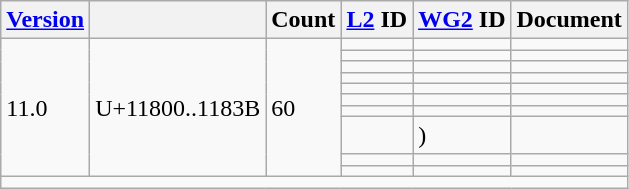<table class="wikitable collapsible sticky-header">
<tr>
<th><a href='#'>Version</a></th>
<th></th>
<th>Count</th>
<th><a href='#'>L2</a> ID</th>
<th><a href='#'>WG2</a> ID</th>
<th>Document</th>
</tr>
<tr>
<td rowspan="10">11.0</td>
<td rowspan="10">U+11800..1183B</td>
<td rowspan="10">60</td>
<td></td>
<td></td>
<td></td>
</tr>
<tr>
<td></td>
<td></td>
<td></td>
</tr>
<tr>
<td></td>
<td></td>
<td></td>
</tr>
<tr>
<td></td>
<td></td>
<td></td>
</tr>
<tr>
<td></td>
<td></td>
<td></td>
</tr>
<tr>
<td></td>
<td></td>
<td></td>
</tr>
<tr>
<td></td>
<td></td>
<td></td>
</tr>
<tr>
<td></td>
<td> )</td>
<td></td>
</tr>
<tr>
<td></td>
<td></td>
<td></td>
</tr>
<tr>
<td></td>
<td></td>
<td></td>
</tr>
<tr class="sortbottom">
<td colspan="6"></td>
</tr>
</table>
